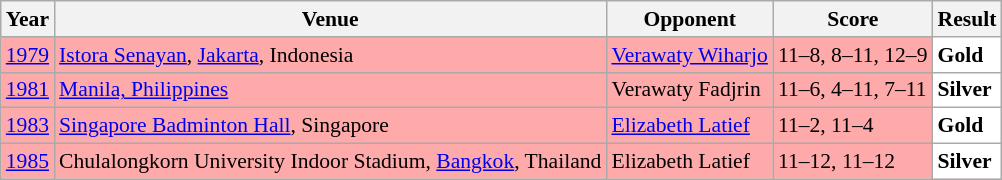<table class="sortable wikitable" style="font-size: 90%;">
<tr>
<th>Year</th>
<th>Venue</th>
<th>Opponent</th>
<th>Score</th>
<th>Result</th>
</tr>
<tr style="background:#FFAAAA">
<td align="center"><a href='#'>1979</a></td>
<td align="left"><a href='#'>Istora Senayan</a>, <a href='#'>Jakarta</a>, Indonesia</td>
<td align="left"> <a href='#'>Verawaty Wiharjo</a></td>
<td align="left">11–8, 8–11, 12–9</td>
<td style="text-align:left; background:white"> <strong>Gold</strong></td>
</tr>
<tr style="background:#FFAAAA">
<td align="center"><a href='#'>1981</a></td>
<td align="left"><a href='#'>Manila, Philippines</a></td>
<td align="left"> Verawaty Fadjrin</td>
<td align="left">11–6, 4–11, 7–11</td>
<td style="text-align:left; background:white"> <strong>Silver</strong></td>
</tr>
<tr style="background:#FFAAAA">
<td align="center"><a href='#'>1983</a></td>
<td align="left"><a href='#'>Singapore Badminton Hall</a>, Singapore</td>
<td align="left"> <a href='#'>Elizabeth Latief</a></td>
<td align="left">11–2, 11–4</td>
<td style="text-align:left; background:white"> <strong>Gold</strong></td>
</tr>
<tr style="background:#FFAAAA">
<td align="center"><a href='#'>1985</a></td>
<td align="left">Chulalongkorn University Indoor Stadium, <a href='#'>Bangkok</a>, Thailand</td>
<td align="left"> Elizabeth Latief</td>
<td align="left">11–12, 11–12</td>
<td style="text-align:left; background:white"> <strong>Silver</strong></td>
</tr>
</table>
